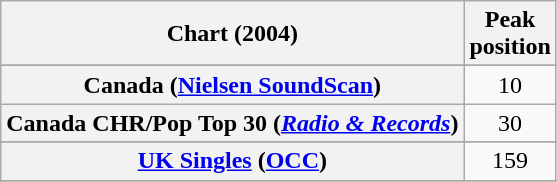<table class="wikitable sortable plainrowheaders" style="text-align:center">
<tr>
<th scope="col">Chart (2004)</th>
<th scope="col">Peak<br>position</th>
</tr>
<tr>
</tr>
<tr>
</tr>
<tr>
</tr>
<tr>
<th scope="row">Canada (<a href='#'>Nielsen SoundScan</a>)</th>
<td>10</td>
</tr>
<tr>
<th scope="row">Canada CHR/Pop Top 30 (<em><a href='#'>Radio & Records</a></em>)</th>
<td>30</td>
</tr>
<tr>
</tr>
<tr>
</tr>
<tr>
<th scope="row"><a href='#'>UK Singles</a> (<a href='#'>OCC</a>)</th>
<td>159</td>
</tr>
<tr>
</tr>
<tr>
</tr>
<tr>
</tr>
<tr>
</tr>
<tr>
</tr>
</table>
